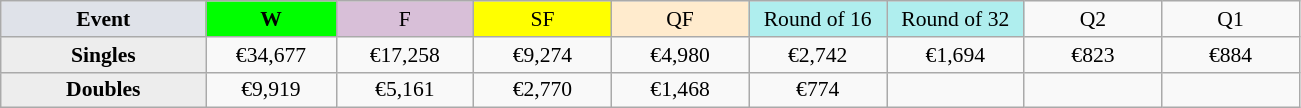<table class=wikitable style=font-size:90%;text-align:center>
<tr>
<td width=130 bgcolor=dfe2e9><strong>Event</strong></td>
<td width=80 bgcolor=lime><strong>W</strong></td>
<td width=85 bgcolor=thistle>F</td>
<td width=85 bgcolor=ffff00>SF</td>
<td width=85 bgcolor=ffebcd>QF</td>
<td width=85 bgcolor=afeeee>Round of 16</td>
<td width=85 bgcolor=afeeee>Round of 32</td>
<td width=85>Q2</td>
<td width=85>Q1</td>
</tr>
<tr>
<th style=background:#ededed>Singles</th>
<td>€34,677</td>
<td>€17,258</td>
<td>€9,274</td>
<td>€4,980</td>
<td>€2,742</td>
<td>€1,694</td>
<td>€823</td>
<td>€884</td>
</tr>
<tr>
<th style=background:#ededed>Doubles</th>
<td>€9,919</td>
<td>€5,161</td>
<td>€2,770</td>
<td>€1,468</td>
<td>€774</td>
<td></td>
<td></td>
<td></td>
</tr>
</table>
